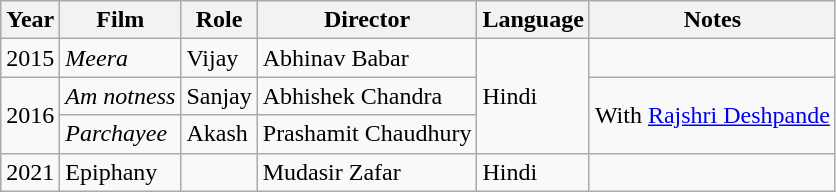<table class="wikitable">
<tr>
<th>Year</th>
<th>Film</th>
<th>Role</th>
<th>Director</th>
<th>Language</th>
<th>Notes</th>
</tr>
<tr>
<td>2015</td>
<td><em>Meera</em></td>
<td>Vijay</td>
<td>Abhinav Babar</td>
<td rowspan="3">Hindi</td>
<td></td>
</tr>
<tr>
<td rowspan="2">2016</td>
<td><em>Am notness</em></td>
<td>Sanjay</td>
<td>Abhishek Chandra</td>
<td rowspan="2">With <a href='#'>Rajshri Deshpande</a></td>
</tr>
<tr>
<td><em>Parchayee</em></td>
<td>Akash</td>
<td>Prashamit Chaudhury</td>
</tr>
<tr>
<td>2021</td>
<td>Epiphany</td>
<td></td>
<td>Mudasir Zafar</td>
<td>Hindi</td>
<td></td>
</tr>
</table>
